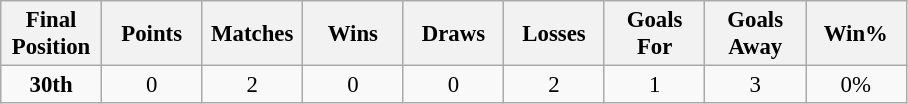<table class="wikitable" style="font-size: 95%; text-align: center;">
<tr>
<th width=60>Final Position</th>
<th width=60>Points</th>
<th width=60>Matches</th>
<th width=60>Wins</th>
<th width=60>Draws</th>
<th width=60>Losses</th>
<th width=60>Goals For</th>
<th width=60>Goals Away</th>
<th width=60>Win%</th>
</tr>
<tr>
<td><strong>30th</strong></td>
<td>0</td>
<td>2</td>
<td>0</td>
<td>0</td>
<td>2</td>
<td>1</td>
<td>3</td>
<td>0%</td>
</tr>
</table>
